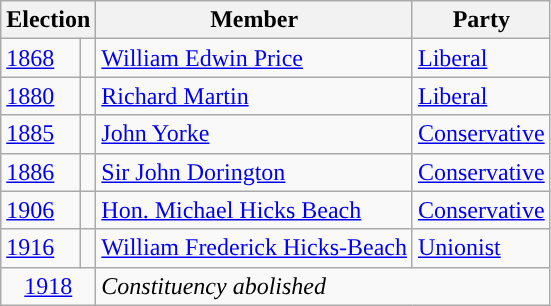<table class="wikitable">
<tr>
<th colspan="2">Election</th>
<th>Member</th>
<th>Party</th>
</tr>
<tr>
<td><a href='#'>1868</a></td>
<td style="color:inherit;background-color: "></td>
<td><a href='#'>William Edwin Price</a></td>
<td><a href='#'>Liberal</a></td>
</tr>
<tr>
<td><a href='#'>1880</a></td>
<td style="color:inherit;background-color: "></td>
<td><a href='#'>Richard Martin</a></td>
<td><a href='#'>Liberal</a></td>
</tr>
<tr>
<td><a href='#'>1885</a></td>
<td style="color:inherit;background-color: "></td>
<td><a href='#'>John Yorke</a></td>
<td><a href='#'>Conservative</a></td>
</tr>
<tr>
<td><a href='#'>1886</a></td>
<td style="color:inherit;background-color: "></td>
<td><a href='#'>Sir John Dorington</a></td>
<td><a href='#'>Conservative</a></td>
</tr>
<tr>
<td><a href='#'>1906</a></td>
<td style="color:inherit;background-color: "></td>
<td><a href='#'>Hon. Michael Hicks Beach</a></td>
<td><a href='#'>Conservative</a></td>
</tr>
<tr>
<td><a href='#'>1916</a></td>
<td style="color:inherit;background-color: "></td>
<td><a href='#'>William Frederick Hicks-Beach</a></td>
<td><a href='#'>Unionist</a></td>
</tr>
<tr>
<td colspan="2" align="center"><a href='#'>1918</a></td>
<td colspan="2"><em>Constituency abolished</em></td>
</tr>
</table>
